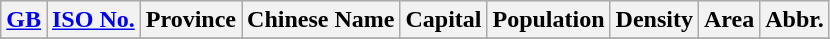<table class="wikitable sortable"  style="font-size:100%;">
<tr style="background:#efefef;">
<th align="center"><a href='#'>GB</a></th>
<th align="center"><a href='#'>ISO No.</a></th>
<th align="left">Province</th>
<th align="left">Chinese Name</th>
<th align="left">Capital</th>
<th align="right">Population</th>
<th align="right">Density</th>
<th align="right">Area</th>
<th align="center" class="alphabetical">Abbr.</th>
</tr>
<tr>
</tr>
</table>
